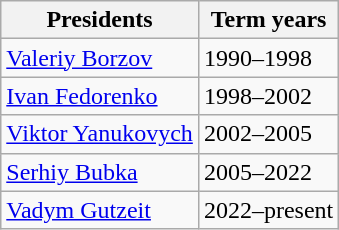<table class=wikitable>
<tr>
<th>Presidents</th>
<th>Term years</th>
</tr>
<tr>
<td><a href='#'>Valeriy Borzov</a></td>
<td>1990–1998</td>
</tr>
<tr>
<td><a href='#'>Ivan Fedorenko</a></td>
<td>1998–2002</td>
</tr>
<tr>
<td><a href='#'>Viktor Yanukovych</a></td>
<td>2002–2005</td>
</tr>
<tr>
<td><a href='#'>Serhiy Bubka</a></td>
<td>2005–2022</td>
</tr>
<tr>
<td><a href='#'>Vadym Gutzeit</a></td>
<td>2022–present</td>
</tr>
</table>
